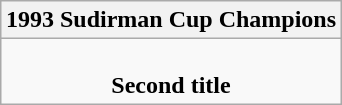<table class=wikitable style="text-align:center; margin:auto">
<tr>
<th>1993 Sudirman Cup Champions</th>
</tr>
<tr>
<td><strong></strong> <br> <strong>Second title</strong></td>
</tr>
</table>
